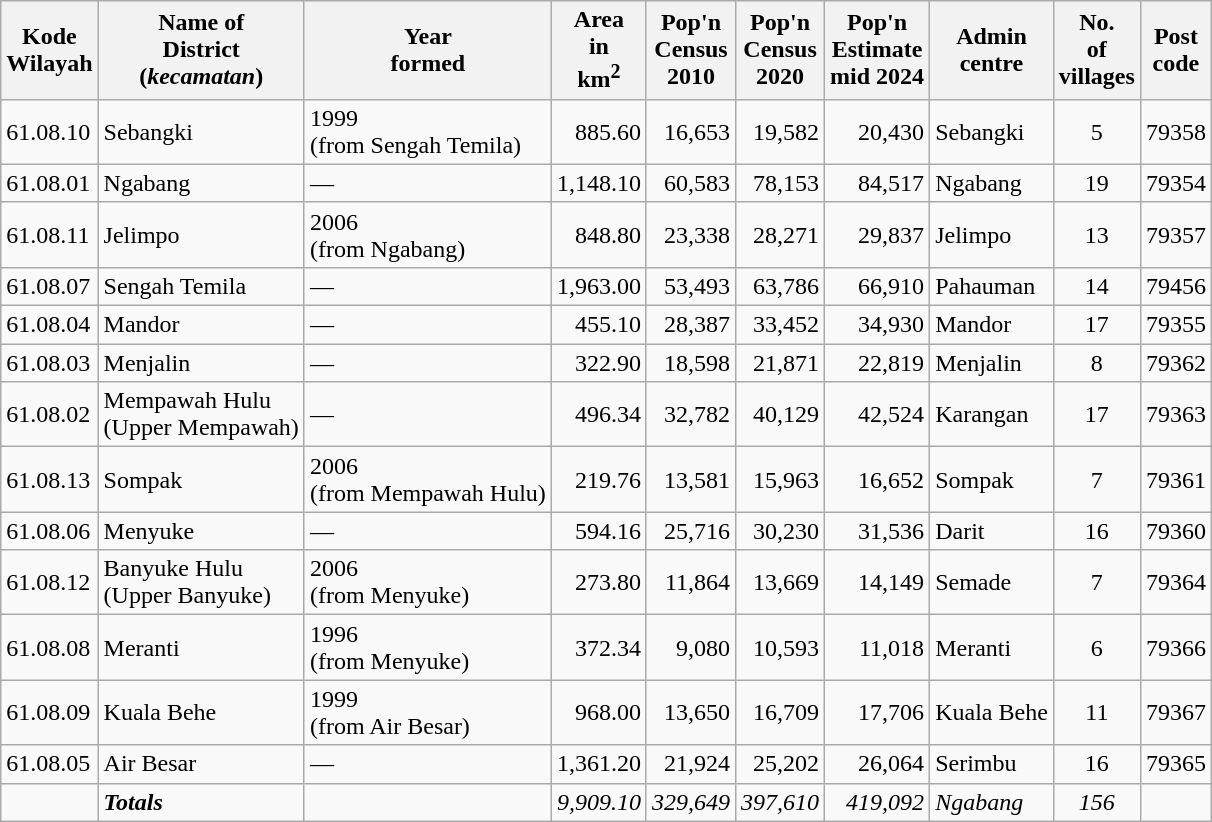<table class="sortable wikitable">
<tr>
<th>Kode <br>Wilayah</th>
<th>Name of<br>District<br>(<em>kecamatan</em>)</th>
<th>Year <br>formed</th>
<th>Area <br> in<br>km<sup>2</sup></th>
<th>Pop'n<br>Census<br>2010</th>
<th>Pop'n<br>Census<br>2020</th>
<th>Pop'n<br>Estimate<br>mid 2024</th>
<th>Admin<br>centre</th>
<th>No.<br>of<br>villages</th>
<th>Post<br>code</th>
</tr>
<tr>
<td>61.08.10</td>
<td>Sebangki</td>
<td>1999<br>(from Sengah Temila)</td>
<td align="right">885.60</td>
<td align="right">16,653</td>
<td align="right">19,582</td>
<td align="right">20,430</td>
<td>Sebangki</td>
<td align="center">5</td>
<td>79358</td>
</tr>
<tr>
<td>61.08.01</td>
<td>Ngabang</td>
<td>—</td>
<td align="right">1,148.10</td>
<td align="right">60,583</td>
<td align="right">78,153</td>
<td align="right">84,517</td>
<td>Ngabang</td>
<td align="center">19</td>
<td>79354</td>
</tr>
<tr>
<td>61.08.11</td>
<td>Jelimpo</td>
<td>2006<br>(from Ngabang)</td>
<td align="right">848.80</td>
<td align="right">23,338</td>
<td align="right">28,271</td>
<td align="right">29,837</td>
<td>Jelimpo</td>
<td align="center">13</td>
<td>79357</td>
</tr>
<tr>
<td>61.08.07</td>
<td>Sengah Temila</td>
<td>—</td>
<td align="right">1,963.00</td>
<td align="right">53,493</td>
<td align="right">63,786</td>
<td align="right">66,910</td>
<td>Pahauman</td>
<td align="center">14</td>
<td>79456</td>
</tr>
<tr>
<td>61.08.04</td>
<td>Mandor</td>
<td>—</td>
<td align="right">455.10</td>
<td align="right">28,387</td>
<td align="right">33,452</td>
<td align="right">34,930</td>
<td>Mandor</td>
<td align="center">17</td>
<td>79355</td>
</tr>
<tr>
<td>61.08.03</td>
<td>Menjalin</td>
<td>—</td>
<td align="right">322.90</td>
<td align="right">18,598</td>
<td align="right">21,871</td>
<td align="right">22,819</td>
<td>Menjalin</td>
<td align="center">8</td>
<td>79362</td>
</tr>
<tr>
<td>61.08.02</td>
<td>Mempawah Hulu <br>(Upper Mempawah)</td>
<td>—</td>
<td align="right">496.34</td>
<td align="right">32,782</td>
<td align="right">40,129</td>
<td align="right">42,524</td>
<td>Karangan</td>
<td align="center">17</td>
<td>79363</td>
</tr>
<tr>
<td>61.08.13</td>
<td>Sompak</td>
<td>2006<br>(from Mempawah Hulu)</td>
<td align="right">219.76</td>
<td align="right">13,581</td>
<td align="right">15,963</td>
<td align="right">16,652</td>
<td>Sompak</td>
<td align="center">7</td>
<td>79361</td>
</tr>
<tr>
<td>61.08.06</td>
<td>Menyuke</td>
<td>—</td>
<td align="right">594.16</td>
<td align="right">25,716</td>
<td align="right">30,230</td>
<td align="right">31,536</td>
<td>Darit</td>
<td align="center">16</td>
<td>79360</td>
</tr>
<tr>
<td>61.08.12</td>
<td>Banyuke Hulu <br>(Upper Banyuke)</td>
<td>2006<br>(from Menyuke)</td>
<td align="right">273.80</td>
<td align="right">11,864</td>
<td align="right">13,669</td>
<td align="right">14,149</td>
<td>Semade</td>
<td align="center">7</td>
<td>79364</td>
</tr>
<tr>
<td>61.08.08</td>
<td>Meranti</td>
<td>1996<br>(from Menyuke)</td>
<td align="right">372.34</td>
<td align="right">9,080</td>
<td align="right">10,593</td>
<td align="right">11,018</td>
<td>Meranti</td>
<td align="center">6</td>
<td>79366</td>
</tr>
<tr>
<td>61.08.09</td>
<td>Kuala Behe</td>
<td>1999<br>(from Air Besar)</td>
<td align="right">968.00</td>
<td align="right">13,650</td>
<td align="right">16,709</td>
<td align="right">17,706</td>
<td>Kuala Behe</td>
<td align="center">11</td>
<td>79367</td>
</tr>
<tr>
<td>61.08.05</td>
<td>Air Besar</td>
<td>—</td>
<td align="right">1,361.20</td>
<td align="right">21,924</td>
<td align="right">25,202</td>
<td align="right">26,064</td>
<td>Serimbu</td>
<td align="center">16</td>
<td>79365</td>
</tr>
<tr>
<td></td>
<td><strong><em>Totals</em></strong></td>
<td></td>
<td align="right"><em>9,909.10</em></td>
<td align="right"><em>329,649</em></td>
<td align="right"><em>397,610</em></td>
<td align="right"><em>419,092</em></td>
<td><em>Ngabang</em></td>
<td align="center"><em>156</em></td>
<td></td>
</tr>
</table>
